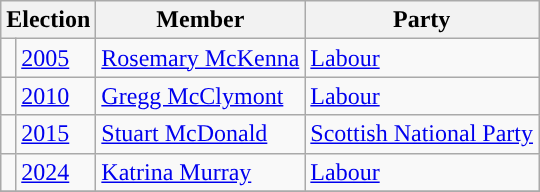<table class="wikitable">
<tr>
<th colspan="2" scope="col">Election</th>
<th scope="col">Member</th>
<th scope="col">Party</th>
</tr>
<tr>
<td style="color:inherit;background-color: "></td>
<td><a href='#'>2005</a></td>
<td><a href='#'>Rosemary McKenna</a></td>
<td><a href='#'>Labour</a></td>
</tr>
<tr>
<td style="color:inherit;background-color: "></td>
<td><a href='#'>2010</a></td>
<td><a href='#'>Gregg McClymont</a></td>
<td><a href='#'>Labour</a></td>
</tr>
<tr>
<td style="color:inherit;background-color: "></td>
<td><a href='#'>2015</a></td>
<td><a href='#'>Stuart McDonald</a></td>
<td><a href='#'>Scottish National Party</a></td>
</tr>
<tr>
<td style="color:inherit;background-color: "></td>
<td><a href='#'>2024</a></td>
<td><a href='#'>Katrina Murray</a></td>
<td><a href='#'>Labour</a></td>
</tr>
<tr>
</tr>
</table>
